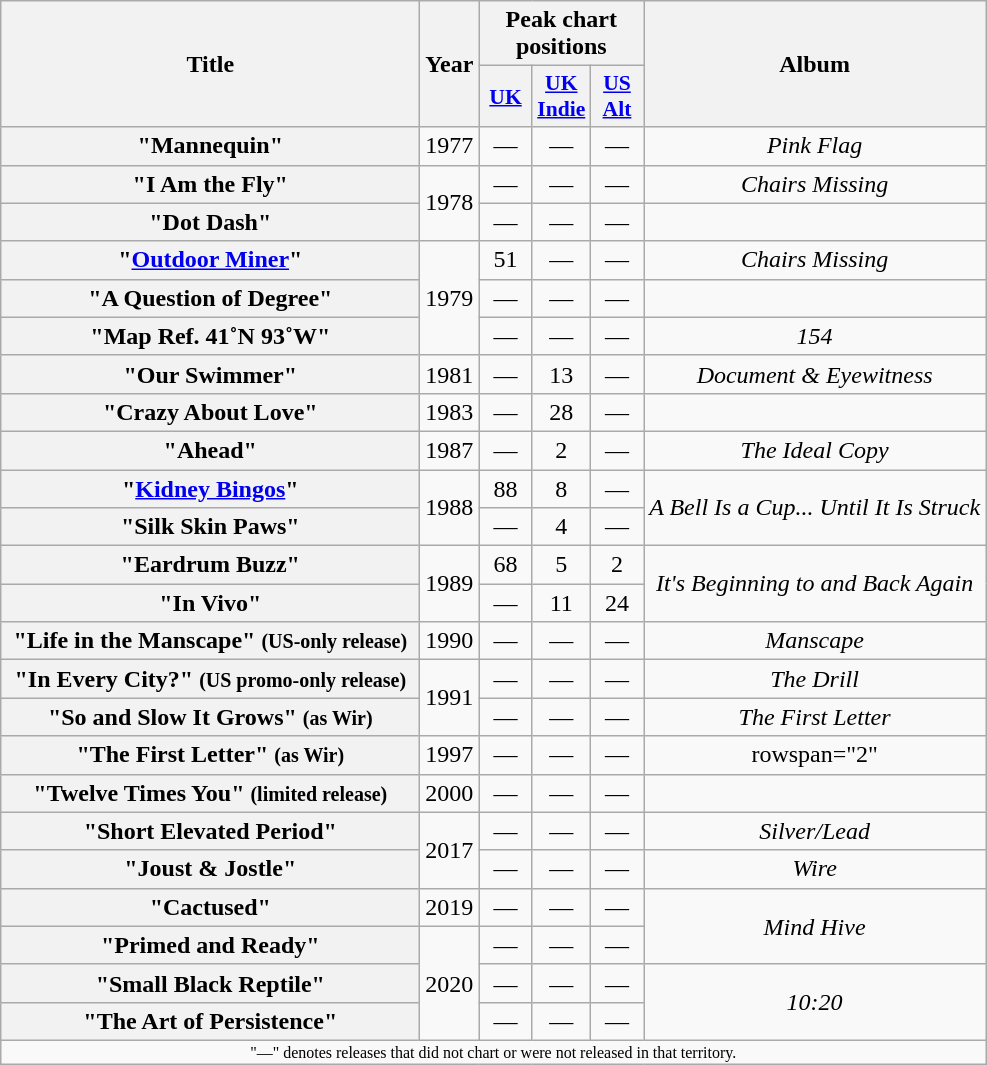<table class="wikitable plainrowheaders" style="text-align:center;">
<tr>
<th rowspan="2" scope="col" style="width:17em;">Title</th>
<th rowspan="2" scope="col" style="width:2em;">Year</th>
<th colspan="3">Peak chart positions</th>
<th rowspan="2">Album</th>
</tr>
<tr>
<th scope="col" style="width:2em;font-size:90%;"><a href='#'>UK</a><br></th>
<th scope="col" style="width:2em;font-size:90%;"><a href='#'>UK<br>Indie</a><br></th>
<th scope="col" style="width:2em;font-size:90%;"><a href='#'>US Alt</a><br></th>
</tr>
<tr>
<th scope="row">"Mannequin"</th>
<td>1977</td>
<td>—</td>
<td>—</td>
<td>—</td>
<td><em>Pink Flag</em></td>
</tr>
<tr>
<th scope="row">"I Am the Fly"</th>
<td rowspan="2">1978</td>
<td>—</td>
<td>—</td>
<td>—</td>
<td><em>Chairs Missing</em></td>
</tr>
<tr>
<th scope="row">"Dot Dash"</th>
<td>—</td>
<td>—</td>
<td>—</td>
<td></td>
</tr>
<tr>
<th scope="row">"<a href='#'>Outdoor Miner</a>"</th>
<td rowspan="3">1979</td>
<td>51</td>
<td>—</td>
<td>—</td>
<td><em>Chairs Missing</em></td>
</tr>
<tr>
<th scope="row">"A Question of Degree"</th>
<td>—</td>
<td>—</td>
<td>—</td>
<td></td>
</tr>
<tr>
<th scope="row">"Map Ref. 41˚N 93˚W"</th>
<td>—</td>
<td>—</td>
<td>—</td>
<td><em>154</em></td>
</tr>
<tr>
<th scope="row">"Our Swimmer"</th>
<td>1981</td>
<td>—</td>
<td>13</td>
<td>—</td>
<td><em>Document & Eyewitness</em></td>
</tr>
<tr>
<th scope="row">"Crazy About Love"</th>
<td>1983</td>
<td>—</td>
<td>28</td>
<td>—</td>
<td></td>
</tr>
<tr>
<th scope="row">"Ahead"</th>
<td>1987</td>
<td>—</td>
<td>2</td>
<td>—</td>
<td><em>The Ideal Copy</em></td>
</tr>
<tr>
<th scope="row">"<a href='#'>Kidney Bingos</a>"</th>
<td rowspan="2">1988</td>
<td>88</td>
<td>8</td>
<td>—</td>
<td rowspan="2"><em>A Bell Is a Cup... Until It Is Struck</em></td>
</tr>
<tr>
<th scope="row">"Silk Skin Paws"</th>
<td>—</td>
<td>4</td>
<td>—</td>
</tr>
<tr>
<th scope="row">"Eardrum Buzz"</th>
<td rowspan="2">1989</td>
<td>68</td>
<td>5</td>
<td>2</td>
<td rowspan="2"><em>It's Beginning to and Back Again</em></td>
</tr>
<tr>
<th scope="row">"In Vivo"</th>
<td>—</td>
<td>11</td>
<td>24</td>
</tr>
<tr>
<th scope="row">"Life in the Manscape" <small>(US-only release)</small></th>
<td>1990</td>
<td>—</td>
<td>—</td>
<td>—</td>
<td><em>Manscape</em></td>
</tr>
<tr>
<th scope="row">"In Every City?" <small>(US promo-only release)</small></th>
<td rowspan="2">1991</td>
<td>—</td>
<td>—</td>
<td>—</td>
<td><em>The Drill</em></td>
</tr>
<tr>
<th scope="row">"So and Slow It Grows" <small>(as Wir)</small></th>
<td>—</td>
<td>—</td>
<td>—</td>
<td><em>The First Letter</em></td>
</tr>
<tr>
<th scope="row">"The First Letter" <small>(as Wir)</small></th>
<td>1997</td>
<td>—</td>
<td>—</td>
<td>—</td>
<td>rowspan="2" </td>
</tr>
<tr>
<th scope="row">"Twelve Times You" <small>(limited release)</small></th>
<td>2000</td>
<td>—</td>
<td>—</td>
<td>—</td>
</tr>
<tr>
<th scope="row">"Short Elevated Period"</th>
<td rowspan="2">2017</td>
<td>—</td>
<td>—</td>
<td>—</td>
<td><em>Silver/Lead</em></td>
</tr>
<tr>
<th scope="row">"Joust & Jostle"</th>
<td>—</td>
<td>—</td>
<td>—</td>
<td><em>Wire</em></td>
</tr>
<tr>
<th scope="row">"Cactused"</th>
<td>2019</td>
<td>—</td>
<td>—</td>
<td>—</td>
<td rowspan="2"><em>Mind Hive</em></td>
</tr>
<tr>
<th scope="row">"Primed and Ready"</th>
<td rowspan="3">2020</td>
<td>—</td>
<td>—</td>
<td>—</td>
</tr>
<tr>
<th scope="row">"Small Black Reptile"</th>
<td>—</td>
<td>—</td>
<td>—</td>
<td rowspan="2"><em>10:20</em></td>
</tr>
<tr>
<th scope="row">"The Art of Persistence"</th>
<td>—</td>
<td>—</td>
<td>—</td>
</tr>
<tr>
<td colspan="6" style="font-size:8pt">"—" denotes releases that did not chart or were not released in that territory.</td>
</tr>
</table>
